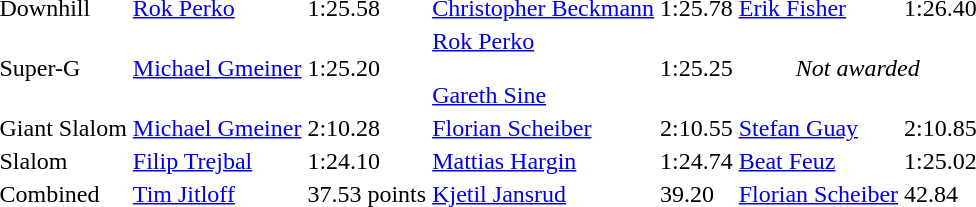<table>
<tr>
<td>Downhill</td>
<td><a href='#'>Rok Perko</a><br></td>
<td>1:25.58</td>
<td><a href='#'>Christopher Beckmann</a><br></td>
<td>1:25.78</td>
<td><a href='#'>Erik Fisher</a><br></td>
<td>1:26.40</td>
</tr>
<tr>
<td>Super-G</td>
<td><a href='#'>Michael Gmeiner</a><br></td>
<td>1:25.20</td>
<td><a href='#'>Rok Perko</a><br><br><a href='#'>Gareth Sine</a><br></td>
<td>1:25.25</td>
<td colspan="2" align="center"><em>Not awarded</em></td>
</tr>
<tr>
<td>Giant Slalom</td>
<td><a href='#'>Michael Gmeiner</a><br></td>
<td>2:10.28</td>
<td><a href='#'>Florian Scheiber</a><br></td>
<td>2:10.55</td>
<td><a href='#'>Stefan Guay</a><br></td>
<td>2:10.85</td>
</tr>
<tr>
<td>Slalom</td>
<td><a href='#'>Filip Trejbal</a><br></td>
<td>1:24.10</td>
<td><a href='#'>Mattias Hargin</a><br></td>
<td>1:24.74</td>
<td><a href='#'>Beat Feuz</a><br></td>
<td>1:25.02</td>
</tr>
<tr>
<td>Combined</td>
<td><a href='#'>Tim Jitloff</a><br></td>
<td>37.53 points</td>
<td><a href='#'>Kjetil Jansrud</a><br></td>
<td>39.20</td>
<td><a href='#'>Florian Scheiber</a><br></td>
<td>42.84</td>
</tr>
</table>
